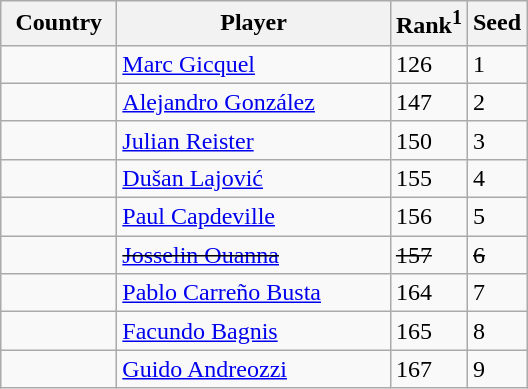<table class="sortable wikitable">
<tr>
<th width="70">Country</th>
<th width="175">Player</th>
<th>Rank<sup>1</sup></th>
<th>Seed</th>
</tr>
<tr>
<td></td>
<td><a href='#'>Marc Gicquel</a></td>
<td>126</td>
<td>1</td>
</tr>
<tr>
<td></td>
<td><a href='#'>Alejandro González</a></td>
<td>147</td>
<td>2</td>
</tr>
<tr>
<td></td>
<td><a href='#'>Julian Reister</a></td>
<td>150</td>
<td>3</td>
</tr>
<tr>
<td></td>
<td><a href='#'>Dušan Lajović</a></td>
<td>155</td>
<td>4</td>
</tr>
<tr>
<td></td>
<td><a href='#'>Paul Capdeville</a></td>
<td>156</td>
<td>5</td>
</tr>
<tr>
<td><s></s></td>
<td><s><a href='#'>Josselin Ouanna</a></s></td>
<td><s>157</s></td>
<td><s>6</s></td>
</tr>
<tr>
<td></td>
<td><a href='#'>Pablo Carreño Busta</a></td>
<td>164</td>
<td>7</td>
</tr>
<tr>
<td></td>
<td><a href='#'>Facundo Bagnis</a></td>
<td>165</td>
<td>8</td>
</tr>
<tr>
<td></td>
<td><a href='#'>Guido Andreozzi</a></td>
<td>167</td>
<td>9</td>
</tr>
</table>
